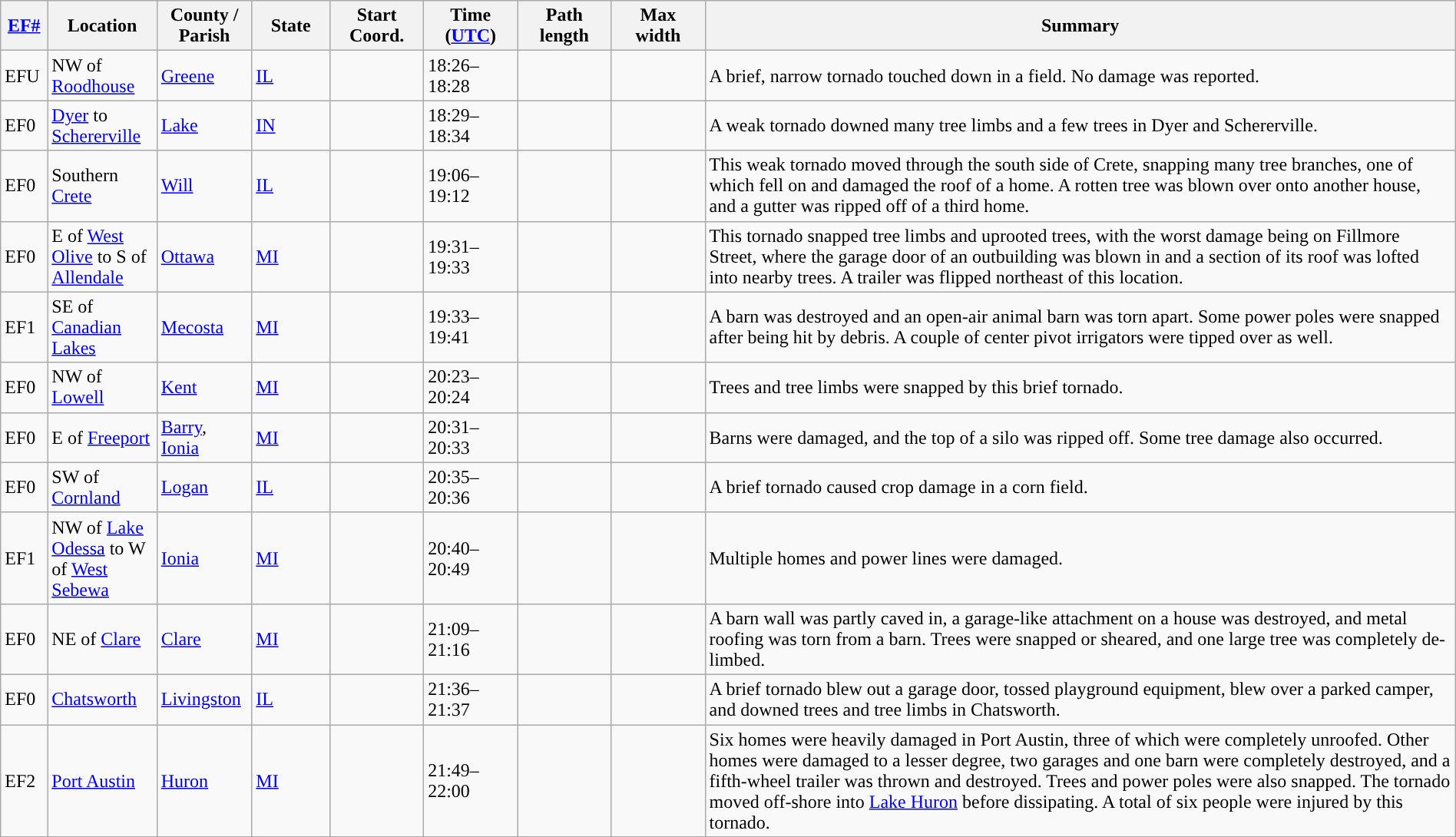<table class="wikitable sortable" style="width:100%;">
<tr>
<th scope="col"  style="width:3%; text-align:center;"><a href='#'>EF#</a></th>
<th scope="col"  style="width:7%; text-align:center;" class="unsortable">Location</th>
<th scope="col"  style="width:6%; text-align:center;" class="unsortable">County / Parish</th>
<th scope="col"  style="width:5%; text-align:center;">State</th>
<th scope="col"  style="width:6%; text-align:center;">Start Coord.</th>
<th scope="col"  style="width:6%; text-align:center;">Time (<a href='#'>UTC</a>)</th>
<th scope="col"  style="width:6%; text-align:center;">Path length</th>
<th scope="col"  style="width:6%; text-align:center;">Max width</th>
<th scope="col" class="unsortable" style="width:48%; text-align:center;">Summary</th>
</tr>
<tr>
<td>EFU</td>
<td>NW of <a href='#'>Roodhouse</a></td>
<td><a href='#'>Greene</a></td>
<td><a href='#'>IL</a></td>
<td></td>
<td>18:26–18:28</td>
<td></td>
<td></td>
<td>A brief, narrow tornado touched down in a field. No damage was reported.</td>
</tr>
<tr>
<td>EF0</td>
<td><a href='#'>Dyer</a> to <a href='#'>Schererville</a></td>
<td><a href='#'>Lake</a></td>
<td><a href='#'>IN</a></td>
<td></td>
<td>18:29–18:34</td>
<td></td>
<td></td>
<td>A weak tornado downed many tree limbs and a few trees in Dyer and Schererville.</td>
</tr>
<tr>
<td>EF0</td>
<td>Southern <a href='#'>Crete</a></td>
<td><a href='#'>Will</a></td>
<td><a href='#'>IL</a></td>
<td></td>
<td>19:06–19:12</td>
<td></td>
<td></td>
<td>This weak tornado moved through the south side of Crete, snapping many tree branches, one of which fell on and damaged the roof of a home. A rotten tree was blown over onto another house, and a gutter was ripped off of a third home.</td>
</tr>
<tr>
<td>EF0</td>
<td>E of <a href='#'>West Olive</a> to S of <a href='#'>Allendale</a></td>
<td><a href='#'>Ottawa</a></td>
<td><a href='#'>MI</a></td>
<td></td>
<td>19:31–19:33</td>
<td></td>
<td></td>
<td>This tornado snapped tree limbs and uprooted trees, with the worst damage being on Fillmore Street, where the garage door of an outbuilding was blown in and a section of its roof was lofted into nearby trees. A trailer was flipped northeast of this location.</td>
</tr>
<tr>
<td>EF1</td>
<td>SE of <a href='#'>Canadian Lakes</a></td>
<td><a href='#'>Mecosta</a></td>
<td><a href='#'>MI</a></td>
<td></td>
<td>19:33–19:41</td>
<td></td>
<td></td>
<td>A barn was destroyed and an open-air animal barn was torn apart. Some power poles were snapped after being hit by debris. A couple of center pivot irrigators were tipped over as well.</td>
</tr>
<tr>
<td>EF0</td>
<td>NW of <a href='#'>Lowell</a></td>
<td><a href='#'>Kent</a></td>
<td><a href='#'>MI</a></td>
<td></td>
<td>20:23–20:24</td>
<td></td>
<td></td>
<td>Trees and tree limbs were snapped by this brief tornado.</td>
</tr>
<tr>
<td>EF0</td>
<td>E of <a href='#'>Freeport</a></td>
<td><a href='#'>Barry</a>, <a href='#'>Ionia</a></td>
<td><a href='#'>MI</a></td>
<td></td>
<td>20:31–20:33</td>
<td></td>
<td></td>
<td>Barns were damaged, and the top of a silo was ripped off. Some tree damage also occurred.</td>
</tr>
<tr>
<td>EF0</td>
<td>SW of <a href='#'>Cornland</a></td>
<td><a href='#'>Logan</a></td>
<td><a href='#'>IL</a></td>
<td></td>
<td>20:35–20:36</td>
<td></td>
<td></td>
<td>A brief tornado caused crop damage in a corn field.</td>
</tr>
<tr>
<td>EF1</td>
<td>NW of <a href='#'>Lake Odessa</a> to W of <a href='#'>West Sebewa</a></td>
<td><a href='#'>Ionia</a></td>
<td><a href='#'>MI</a></td>
<td></td>
<td>20:40–20:49</td>
<td></td>
<td></td>
<td>Multiple homes and power lines were damaged.</td>
</tr>
<tr>
<td>EF0</td>
<td>NE of <a href='#'>Clare</a></td>
<td><a href='#'>Clare</a></td>
<td><a href='#'>MI</a></td>
<td></td>
<td>21:09–21:16</td>
<td></td>
<td></td>
<td>A barn wall was partly caved in, a garage-like attachment on a house was destroyed, and metal roofing was torn from a barn. Trees were snapped or sheared, and one large tree was completely de-limbed.</td>
</tr>
<tr>
<td>EF0</td>
<td><a href='#'>Chatsworth</a></td>
<td><a href='#'>Livingston</a></td>
<td><a href='#'>IL</a></td>
<td></td>
<td>21:36–21:37</td>
<td></td>
<td></td>
<td>A brief tornado blew out a garage door, tossed playground equipment, blew over a parked camper, and downed trees and tree limbs in Chatsworth.</td>
</tr>
<tr>
<td>EF2</td>
<td><a href='#'>Port Austin</a></td>
<td><a href='#'>Huron</a></td>
<td><a href='#'>MI</a></td>
<td></td>
<td>21:49–22:00</td>
<td></td>
<td></td>
<td>Six homes were heavily damaged in Port Austin, three of which were completely unroofed. Other homes were damaged to a lesser degree, two garages and one barn were completely destroyed, and a fifth-wheel trailer was thrown and destroyed. Trees and power poles were also snapped. The tornado moved off-shore into <a href='#'>Lake Huron</a> before dissipating. A total of six people were injured by this tornado.</td>
</tr>
<tr>
</tr>
</table>
